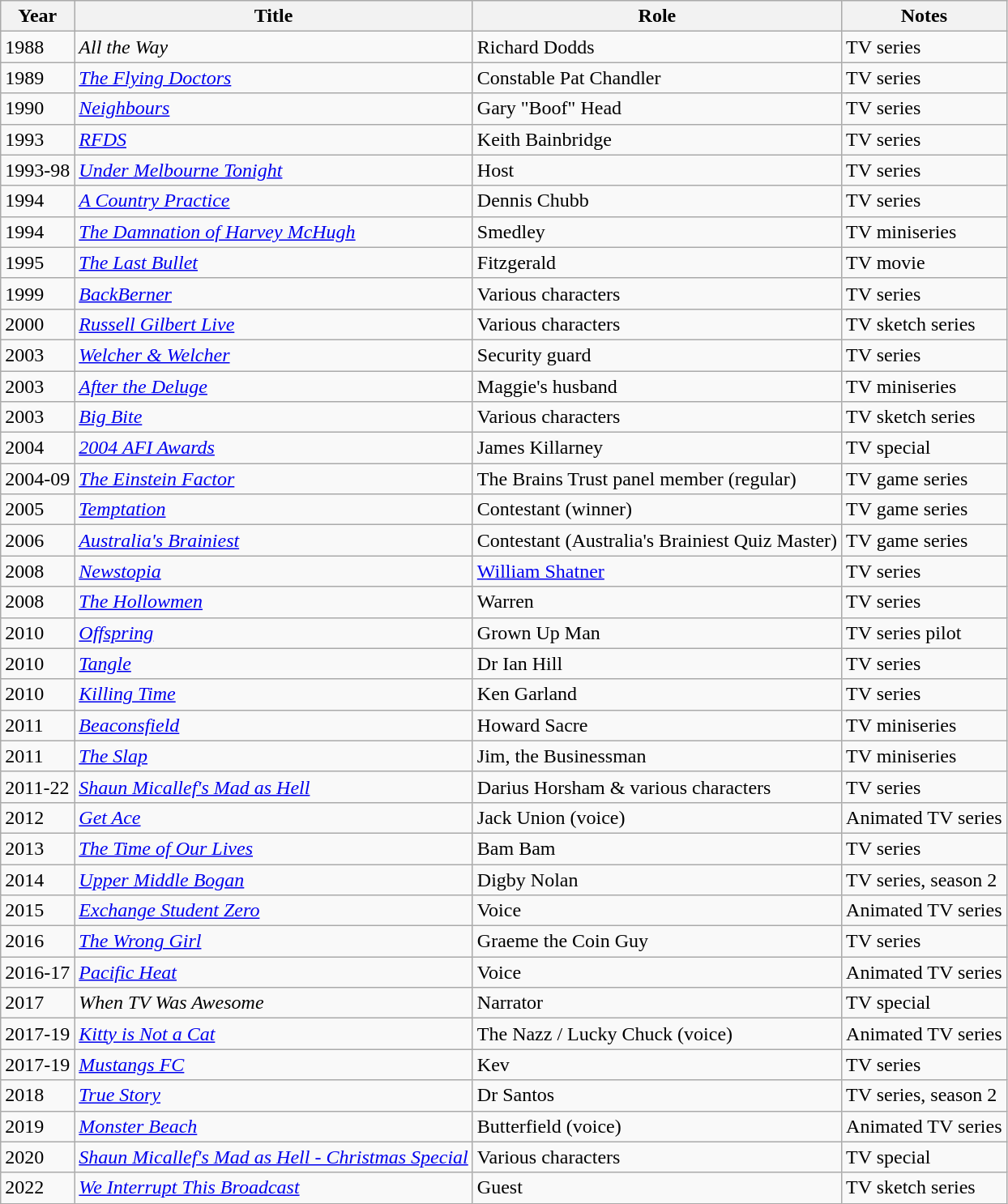<table class="wikitable sortable">
<tr>
<th>Year</th>
<th>Title</th>
<th>Role</th>
<th class="unsortable">Notes</th>
</tr>
<tr>
<td>1988</td>
<td><em>All the Way</em></td>
<td>Richard Dodds</td>
<td>TV series</td>
</tr>
<tr>
<td>1989</td>
<td><em><a href='#'>The Flying Doctors</a></em></td>
<td>Constable Pat Chandler</td>
<td>TV series</td>
</tr>
<tr>
<td>1990</td>
<td><em><a href='#'>Neighbours</a></em></td>
<td>Gary "Boof" Head</td>
<td>TV series</td>
</tr>
<tr>
<td>1993</td>
<td><em><a href='#'>RFDS</a></em></td>
<td>Keith Bainbridge</td>
<td>TV series</td>
</tr>
<tr>
<td>1993-98</td>
<td><em><a href='#'>Under Melbourne Tonight</a></em></td>
<td>Host</td>
<td>TV series</td>
</tr>
<tr>
<td>1994</td>
<td><em><a href='#'>A Country Practice</a></em></td>
<td>Dennis Chubb</td>
<td>TV series</td>
</tr>
<tr>
<td>1994</td>
<td><em><a href='#'>The Damnation of Harvey McHugh</a></em></td>
<td>Smedley</td>
<td>TV miniseries</td>
</tr>
<tr>
<td>1995</td>
<td><em><a href='#'>The Last Bullet</a></em></td>
<td>Fitzgerald</td>
<td>TV movie</td>
</tr>
<tr>
<td>1999</td>
<td><em><a href='#'>BackBerner</a></em></td>
<td>Various characters</td>
<td>TV series</td>
</tr>
<tr>
<td>2000</td>
<td><em><a href='#'>Russell Gilbert Live</a></em></td>
<td>Various characters</td>
<td>TV sketch series</td>
</tr>
<tr>
<td>2003</td>
<td><em><a href='#'>Welcher & Welcher</a></em></td>
<td>Security guard</td>
<td>TV series</td>
</tr>
<tr>
<td>2003</td>
<td><em><a href='#'>After the Deluge</a></em></td>
<td>Maggie's husband</td>
<td>TV miniseries</td>
</tr>
<tr>
<td>2003</td>
<td><em><a href='#'>Big Bite</a></em></td>
<td>Various characters</td>
<td>TV sketch series</td>
</tr>
<tr>
<td>2004</td>
<td><em><a href='#'>2004 AFI Awards</a></em></td>
<td>James Killarney</td>
<td>TV special</td>
</tr>
<tr>
<td>2004-09</td>
<td><em><a href='#'>The Einstein Factor</a></em></td>
<td>The Brains Trust panel member (regular)</td>
<td>TV game series</td>
</tr>
<tr>
<td>2005</td>
<td><em><a href='#'>Temptation</a></em></td>
<td>Contestant (winner)</td>
<td>TV game series</td>
</tr>
<tr>
<td>2006</td>
<td><em><a href='#'>Australia's Brainiest</a></em></td>
<td>Contestant (Australia's Brainiest Quiz Master)</td>
<td>TV game series</td>
</tr>
<tr>
<td>2008</td>
<td><em><a href='#'>Newstopia</a></em></td>
<td><a href='#'>William Shatner</a></td>
<td>TV series</td>
</tr>
<tr>
<td>2008</td>
<td><em><a href='#'>The Hollowmen</a></em></td>
<td>Warren</td>
<td>TV series</td>
</tr>
<tr>
<td>2010</td>
<td><em><a href='#'>Offspring</a></em></td>
<td>Grown Up Man</td>
<td>TV series pilot</td>
</tr>
<tr>
<td>2010</td>
<td><em><a href='#'>Tangle</a></em></td>
<td>Dr Ian Hill</td>
<td>TV series</td>
</tr>
<tr>
<td>2010</td>
<td><em><a href='#'>Killing Time</a></em></td>
<td>Ken Garland</td>
<td>TV series</td>
</tr>
<tr>
<td>2011</td>
<td><em><a href='#'>Beaconsfield</a></em></td>
<td>Howard Sacre</td>
<td>TV miniseries</td>
</tr>
<tr>
<td>2011</td>
<td><em><a href='#'>The Slap</a></em></td>
<td>Jim, the Businessman</td>
<td>TV miniseries</td>
</tr>
<tr>
<td>2011-22</td>
<td><em><a href='#'>Shaun Micallef's Mad as Hell</a></em></td>
<td>Darius Horsham & various characters</td>
<td>TV series</td>
</tr>
<tr>
<td>2012</td>
<td><em><a href='#'>Get Ace</a></em></td>
<td>Jack Union (voice)</td>
<td>Animated TV series</td>
</tr>
<tr>
<td>2013</td>
<td><em><a href='#'>The Time of Our Lives</a></em></td>
<td>Bam Bam</td>
<td>TV series</td>
</tr>
<tr>
<td>2014</td>
<td><em><a href='#'>Upper Middle Bogan</a></em></td>
<td>Digby Nolan</td>
<td>TV series, season 2</td>
</tr>
<tr>
<td>2015</td>
<td><em><a href='#'>Exchange Student Zero</a></em></td>
<td>Voice</td>
<td>Animated TV series</td>
</tr>
<tr>
<td>2016</td>
<td><em><a href='#'>The Wrong Girl</a></em></td>
<td>Graeme the Coin Guy</td>
<td>TV series</td>
</tr>
<tr>
<td>2016-17</td>
<td><em><a href='#'>Pacific Heat</a></em></td>
<td>Voice</td>
<td>Animated TV series</td>
</tr>
<tr>
<td>2017</td>
<td><em>When TV Was Awesome</em></td>
<td>Narrator</td>
<td>TV special</td>
</tr>
<tr>
<td>2017-19</td>
<td><em><a href='#'>Kitty is Not a Cat</a></em></td>
<td>The Nazz / Lucky Chuck (voice)</td>
<td>Animated TV series</td>
</tr>
<tr>
<td>2017-19</td>
<td><em><a href='#'>Mustangs FC</a></em></td>
<td>Kev</td>
<td>TV series</td>
</tr>
<tr>
<td>2018</td>
<td><em><a href='#'>True Story</a></em></td>
<td>Dr Santos</td>
<td>TV series, season 2</td>
</tr>
<tr>
<td>2019</td>
<td><em><a href='#'>Monster Beach</a></em></td>
<td>Butterfield (voice)</td>
<td>Animated TV series</td>
</tr>
<tr>
<td>2020</td>
<td><em><a href='#'>Shaun Micallef's Mad as Hell - Christmas Special</a></em></td>
<td>Various characters</td>
<td>TV special</td>
</tr>
<tr>
<td>2022</td>
<td><em><a href='#'>We Interrupt This Broadcast</a></em></td>
<td>Guest</td>
<td>TV sketch series</td>
</tr>
</table>
